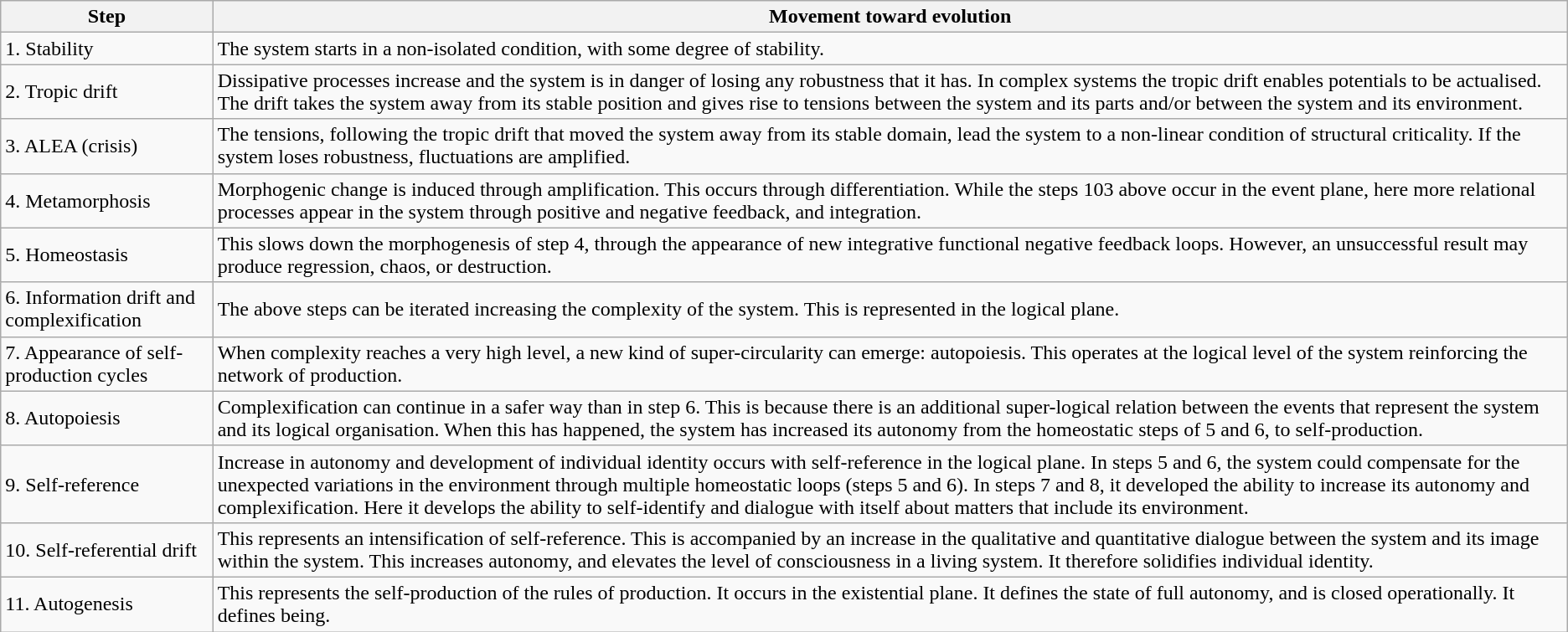<table class="wikitable">
<tr>
<th>Step</th>
<th>Movement toward evolution</th>
</tr>
<tr>
<td>1. Stability</td>
<td>The system starts in a non-isolated condition, with some degree of stability.</td>
</tr>
<tr>
<td>2. Tropic drift</td>
<td>Dissipative processes increase and the system is in danger of losing any robustness that it has. In complex systems the tropic drift enables potentials to be actualised. The drift takes the system away from its stable position and gives rise to tensions between the system and its parts and/or between the system and its environment.</td>
</tr>
<tr>
<td>3. ALEA (crisis)</td>
<td>The tensions, following the tropic drift that moved the system away from its stable domain, lead the system to a non-linear condition of structural criticality. If the system loses robustness, fluctuations are amplified.</td>
</tr>
<tr>
<td>4. Metamorphosis</td>
<td>Morphogenic change is induced through amplification. This occurs through differentiation. While the steps 103 above occur in the event plane, here more relational processes appear in the system through positive and negative feedback, and integration.</td>
</tr>
<tr>
<td>5. Homeostasis</td>
<td>This slows down the morphogenesis of step 4, through the appearance of new integrative functional negative feedback loops. However, an unsuccessful result may produce regression, chaos, or destruction.</td>
</tr>
<tr>
<td>6. Information drift and complexification</td>
<td>The above steps can be iterated increasing the complexity of the system. This is represented in the logical plane.</td>
</tr>
<tr>
<td>7. Appearance of self-production cycles</td>
<td>When complexity reaches a very high level, a new kind of super-circularity can emerge: autopoiesis.  This operates at the logical level of the system reinforcing the network of production.</td>
</tr>
<tr>
<td>8. Autopoiesis</td>
<td>Complexification can continue in a safer way than in step 6. This is because there is an additional super-logical relation between the events that represent the system and its logical organisation. When this has happened, the system has increased its autonomy from the homeostatic steps of 5 and 6, to self-production.</td>
</tr>
<tr>
<td>9. Self-reference</td>
<td>Increase in autonomy and development of individual identity occurs with self-reference in the logical plane. In steps 5 and 6, the system could compensate for the unexpected variations in the environment through multiple homeostatic loops (steps 5 and 6). In steps 7 and 8, it developed the ability to increase its autonomy and complexification. Here it develops the ability to self-identify and dialogue with itself about matters that include its environment.</td>
</tr>
<tr>
<td>10. Self-referential drift</td>
<td>This represents an intensification of self-reference. This is accompanied by an increase in the qualitative and quantitative dialogue between the system and its image within the system. This increases autonomy, and elevates the level of consciousness in a living system. It therefore solidifies individual identity.</td>
</tr>
<tr>
<td>11. Autogenesis</td>
<td>This represents the self-production of the rules of production. It occurs in the existential plane. It defines the state of full autonomy, and is closed operationally. It defines being.</td>
</tr>
</table>
